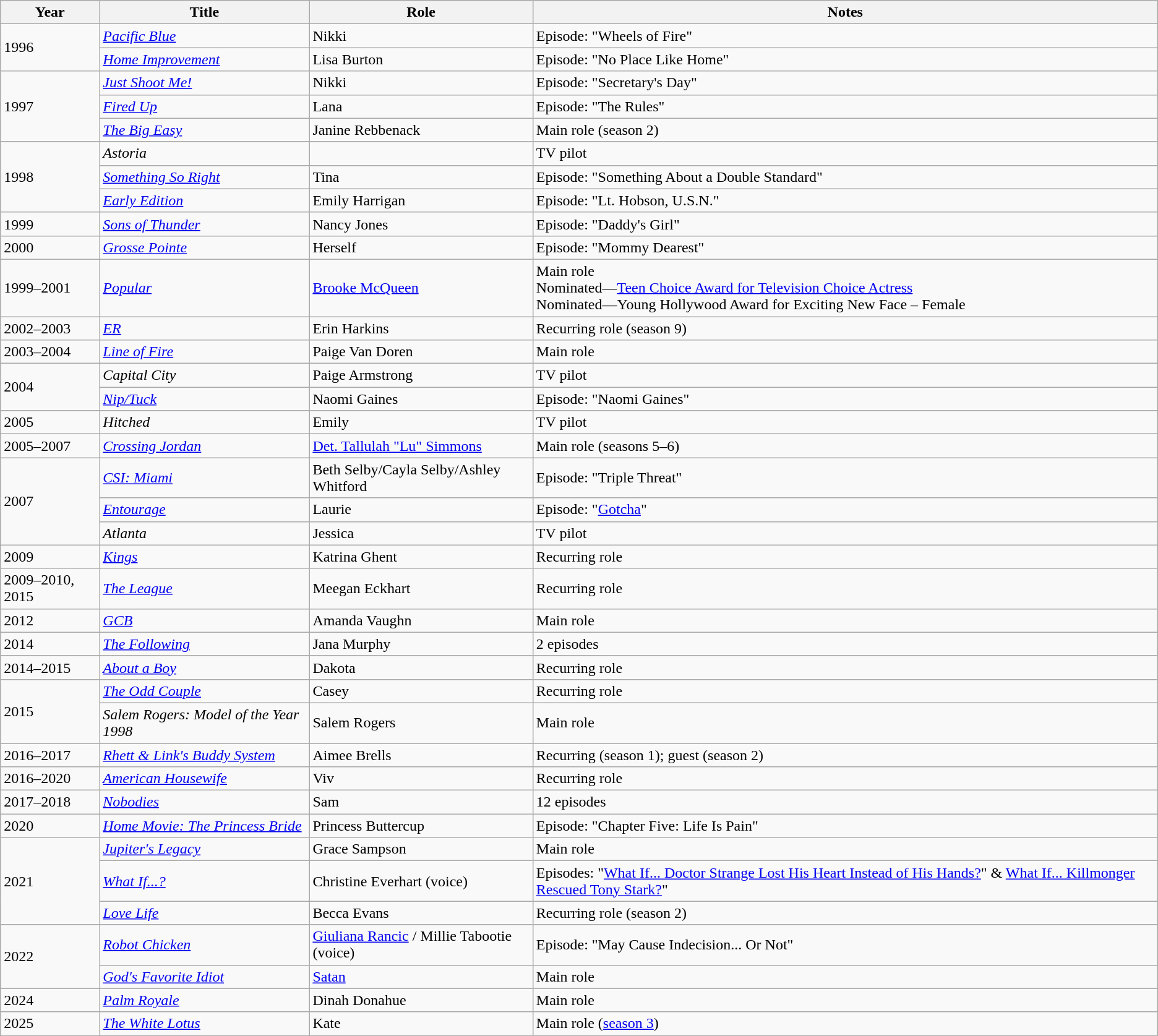<table class="wikitable sortable">
<tr>
<th scope="col">Year</th>
<th scope="col">Title</th>
<th scope="col">Role</th>
<th scope="col" class="unsortable">Notes</th>
</tr>
<tr>
<td rowspan="2">1996</td>
<td><em><a href='#'>Pacific Blue</a></em></td>
<td>Nikki</td>
<td>Episode: "Wheels of Fire"</td>
</tr>
<tr>
<td><em><a href='#'>Home Improvement</a></em></td>
<td>Lisa Burton</td>
<td>Episode: "No Place Like Home"</td>
</tr>
<tr>
<td rowspan="3">1997</td>
<td><em><a href='#'>Just Shoot Me!</a></em></td>
<td>Nikki</td>
<td>Episode: "Secretary's Day"</td>
</tr>
<tr>
<td><em><a href='#'>Fired Up</a></em></td>
<td>Lana</td>
<td>Episode: "The Rules"</td>
</tr>
<tr>
<td data-sort-value="Big Easy, The"><em><a href='#'>The Big Easy</a></em></td>
<td>Janine Rebbenack</td>
<td>Main role (season 2)</td>
</tr>
<tr>
<td rowspan="3">1998</td>
<td><em>Astoria</em></td>
<td></td>
<td>TV pilot</td>
</tr>
<tr>
<td><em><a href='#'>Something So Right</a></em></td>
<td>Tina</td>
<td>Episode: "Something About a Double Standard"</td>
</tr>
<tr>
<td><em><a href='#'>Early Edition</a></em></td>
<td>Emily Harrigan</td>
<td>Episode: "Lt. Hobson, U.S.N."</td>
</tr>
<tr>
<td>1999</td>
<td><em><a href='#'>Sons of Thunder</a></em></td>
<td>Nancy Jones</td>
<td>Episode: "Daddy's Girl"</td>
</tr>
<tr>
<td>2000</td>
<td><em><a href='#'>Grosse Pointe</a></em></td>
<td>Herself</td>
<td>Episode: "Mommy Dearest"</td>
</tr>
<tr>
<td>1999–2001</td>
<td><em><a href='#'>Popular</a></em></td>
<td><a href='#'>Brooke McQueen</a></td>
<td>Main role<br>Nominated—<a href='#'>Teen Choice Award for Television Choice Actress</a><br>Nominated—Young Hollywood Award for Exciting New Face – Female</td>
</tr>
<tr>
<td>2002–2003</td>
<td><em><a href='#'>ER</a></em></td>
<td>Erin Harkins</td>
<td>Recurring role (season 9)</td>
</tr>
<tr>
<td>2003–2004</td>
<td><em><a href='#'>Line of Fire</a></em></td>
<td>Paige Van Doren</td>
<td>Main role</td>
</tr>
<tr>
<td rowspan="2">2004</td>
<td><em>Capital City</em></td>
<td>Paige Armstrong</td>
<td>TV pilot</td>
</tr>
<tr>
<td><em><a href='#'>Nip/Tuck</a></em></td>
<td>Naomi Gaines</td>
<td>Episode: "Naomi Gaines"</td>
</tr>
<tr>
<td>2005</td>
<td><em>Hitched</em></td>
<td>Emily</td>
<td>TV pilot</td>
</tr>
<tr>
<td>2005–2007</td>
<td><em><a href='#'>Crossing Jordan</a></em></td>
<td><a href='#'>Det. Tallulah "Lu" Simmons</a></td>
<td>Main role (seasons 5–6)</td>
</tr>
<tr>
<td rowspan="3">2007</td>
<td><em><a href='#'>CSI: Miami</a></em></td>
<td>Beth Selby/Cayla Selby/Ashley Whitford</td>
<td>Episode: "Triple Threat"</td>
</tr>
<tr>
<td><em><a href='#'>Entourage</a></em></td>
<td>Laurie</td>
<td>Episode: "<a href='#'>Gotcha</a>"</td>
</tr>
<tr>
<td><em>Atlanta</em></td>
<td>Jessica</td>
<td>TV pilot</td>
</tr>
<tr>
<td>2009</td>
<td><em><a href='#'>Kings</a></em></td>
<td>Katrina Ghent</td>
<td>Recurring role</td>
</tr>
<tr>
<td>2009–2010, 2015</td>
<td data-sort-value="League, The"><em><a href='#'>The League</a></em></td>
<td>Meegan Eckhart</td>
<td>Recurring role</td>
</tr>
<tr>
<td>2012</td>
<td><em><a href='#'>GCB</a></em></td>
<td>Amanda Vaughn</td>
<td>Main role</td>
</tr>
<tr>
<td>2014</td>
<td data-sort-value="Following, The"><em><a href='#'>The Following</a></em></td>
<td>Jana Murphy</td>
<td>2 episodes</td>
</tr>
<tr>
<td>2014–2015</td>
<td><em><a href='#'>About a Boy</a></em></td>
<td>Dakota</td>
<td>Recurring role</td>
</tr>
<tr>
<td rowspan="2">2015</td>
<td data-sort-value="Odd Couple, The"><em><a href='#'>The Odd Couple</a></em></td>
<td>Casey</td>
<td>Recurring role</td>
</tr>
<tr>
<td><em>Salem Rogers: Model of the Year 1998</em></td>
<td>Salem Rogers</td>
<td>Main role</td>
</tr>
<tr>
<td>2016–2017</td>
<td><em><a href='#'>Rhett & Link's Buddy System</a></em></td>
<td>Aimee Brells</td>
<td>Recurring (season 1); guest (season 2)</td>
</tr>
<tr>
<td>2016–2020</td>
<td><em><a href='#'>American Housewife</a></em></td>
<td>Viv</td>
<td>Recurring role</td>
</tr>
<tr>
<td>2017–2018</td>
<td><em><a href='#'>Nobodies</a></em></td>
<td>Sam</td>
<td>12 episodes</td>
</tr>
<tr>
<td>2020</td>
<td><em><a href='#'>Home Movie: The Princess Bride</a></em></td>
<td>Princess Buttercup</td>
<td>Episode: "Chapter Five: Life Is Pain"</td>
</tr>
<tr>
<td rowspan="3">2021</td>
<td><em><a href='#'>Jupiter's Legacy</a></em></td>
<td>Grace Sampson</td>
<td>Main role</td>
</tr>
<tr>
<td><em><a href='#'>What If...?</a></em></td>
<td>Christine Everhart (voice)</td>
<td>Episodes: "<a href='#'>What If... Doctor Strange Lost His Heart Instead of His Hands?</a>" & <a href='#'>What If... Killmonger Rescued Tony Stark?</a>"</td>
</tr>
<tr>
<td><em><a href='#'>Love Life</a></em></td>
<td>Becca Evans</td>
<td>Recurring role (season 2)</td>
</tr>
<tr>
<td rowspan="2">2022</td>
<td><em><a href='#'>Robot Chicken</a></em></td>
<td><a href='#'>Giuliana Rancic</a> / Millie Tabootie (voice)</td>
<td>Episode: "May Cause Indecision... Or Not"</td>
</tr>
<tr>
<td><em><a href='#'>God's Favorite Idiot</a></em></td>
<td><a href='#'>Satan</a></td>
<td>Main role</td>
</tr>
<tr>
<td>2024</td>
<td><em><a href='#'>Palm Royale</a></em></td>
<td>Dinah Donahue</td>
<td>Main role</td>
</tr>
<tr>
<td>2025</td>
<td><em><a href='#'>The White Lotus</a></em></td>
<td>Kate</td>
<td>Main role (<a href='#'>season 3</a>)</td>
</tr>
</table>
